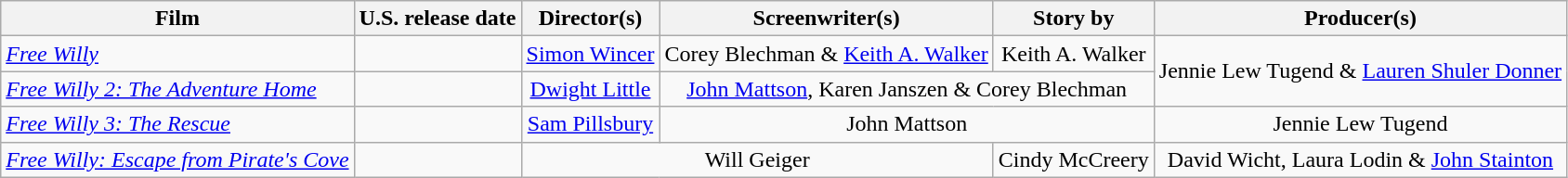<table class="wikitable plainrowheaders" style="text-align:center;">
<tr>
<th>Film</th>
<th>U.S. release date</th>
<th>Director(s)</th>
<th>Screenwriter(s)</th>
<th>Story by</th>
<th>Producer(s)</th>
</tr>
<tr>
<td style="text-align:left"><em><a href='#'>Free Willy</a></em></td>
<td style="text-align:left"></td>
<td><a href='#'>Simon Wincer</a></td>
<td>Corey Blechman & <a href='#'>Keith A. Walker</a></td>
<td>Keith A. Walker</td>
<td rowspan="2">Jennie Lew Tugend & <a href='#'>Lauren Shuler Donner</a></td>
</tr>
<tr>
<td style="text-align:left"><em><a href='#'>Free Willy 2: The Adventure Home</a></em></td>
<td style="text-align:left"></td>
<td><a href='#'>Dwight Little</a></td>
<td colspan="2"><a href='#'>John Mattson</a>, Karen Janszen & Corey Blechman</td>
</tr>
<tr>
<td style="text-align:left"><em><a href='#'>Free Willy 3: The Rescue</a></em></td>
<td style="text-align:left"></td>
<td><a href='#'>Sam Pillsbury</a></td>
<td colspan="2">John Mattson</td>
<td>Jennie Lew Tugend</td>
</tr>
<tr>
<td style="text-align:left"><em><a href='#'>Free Willy: Escape from Pirate's Cove</a></em></td>
<td style="text-align:left"></td>
<td colspan="2">Will Geiger</td>
<td>Cindy McCreery</td>
<td>David Wicht, Laura Lodin & <a href='#'>John Stainton</a></td>
</tr>
</table>
